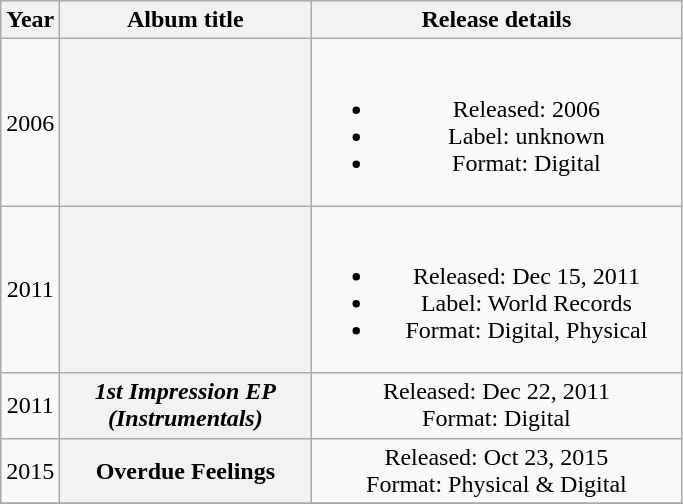<table class="wikitable plainrowheaders" style="text-align:center;">
<tr>
<th>Year</th>
<th scope="col" rowspan="1" style="width:10em;">Album title</th>
<th scope="col" rowspan="1" style="width:15em;">Release details</th>
</tr>
<tr>
<td>2006</td>
<th></th>
<td><br><ul><li>Released: 2006</li><li>Label: unknown</li><li>Format: Digital</li></ul></td>
</tr>
<tr>
<td>2011</td>
<th></th>
<td><br><ul><li>Released: Dec 15, 2011</li><li>Label: World Records</li><li>Format: Digital, Physical</li></ul></td>
</tr>
<tr>
<td>2011</td>
<th><strong><em>1st Impression EP (Instrumentals)</em></strong></th>
<td>Released: Dec 22, 2011<br>Format: Digital</td>
</tr>
<tr>
<td>2015</td>
<th>Overdue Feelings</th>
<td>Released: Oct 23, 2015<br>Format: Physical & Digital</td>
</tr>
<tr>
</tr>
</table>
